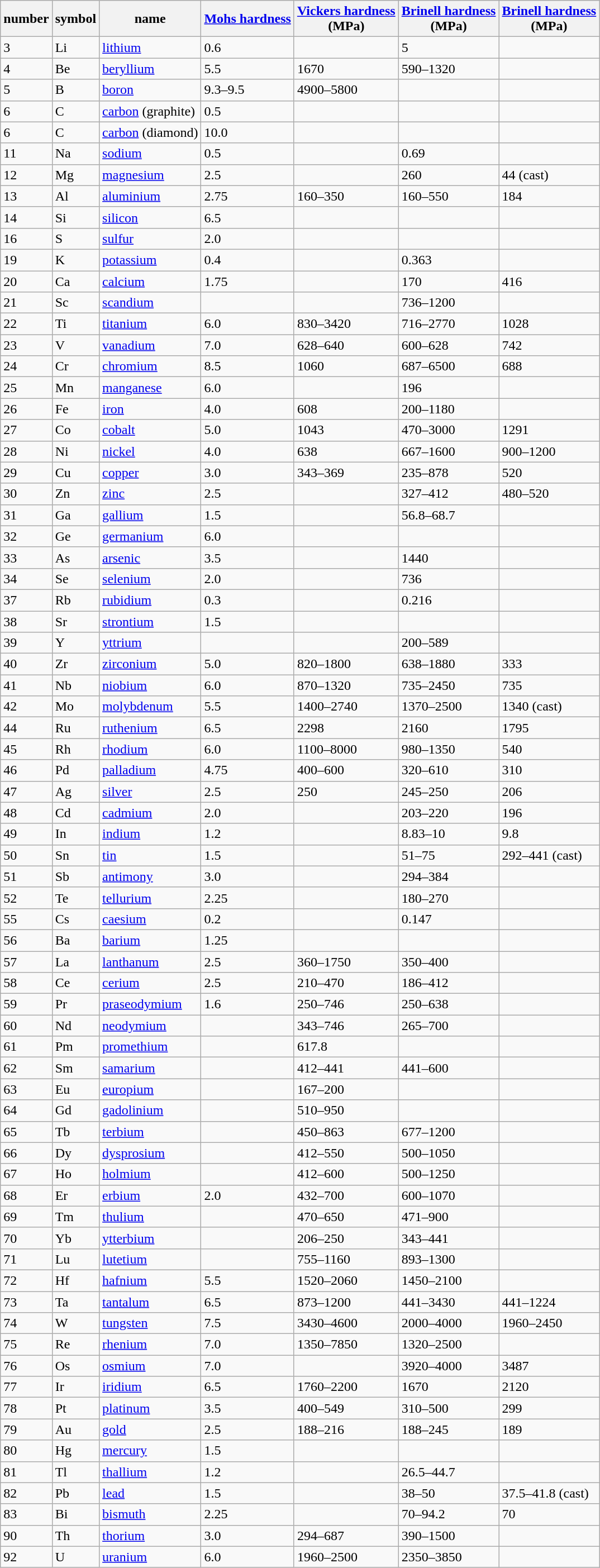<table class="wikitable sortable">
<tr>
<th>number</th>
<th>symbol</th>
<th>name</th>
<th data-sort-type="number"><a href='#'>Mohs hardness</a></th>
<th data-sort-type="number"><a href='#'>Vickers hardness</a><br>(MPa)</th>
<th data-sort-type="number"><a href='#'>Brinell hardness</a><br>(MPa)</th>
<th data-sort-type="number"><a href='#'>Brinell hardness</a><br>(MPa)</th>
</tr>
<tr>
<td>3</td>
<td>Li</td>
<td><a href='#'>lithium</a></td>
<td>0.6</td>
<td></td>
<td>5</td>
<td></td>
</tr>
<tr>
<td>4</td>
<td>Be</td>
<td><a href='#'>beryllium</a></td>
<td>5.5</td>
<td>1670</td>
<td>590–1320</td>
<td></td>
</tr>
<tr>
<td>5</td>
<td>B</td>
<td><a href='#'>boron</a></td>
<td>9.3–9.5</td>
<td>4900–5800</td>
<td></td>
<td></td>
</tr>
<tr>
<td>6</td>
<td>C</td>
<td><a href='#'>carbon</a> (graphite)</td>
<td>0.5</td>
<td></td>
<td></td>
<td></td>
</tr>
<tr>
<td>6</td>
<td>C</td>
<td><a href='#'>carbon</a> (diamond)</td>
<td>10.0</td>
<td></td>
<td></td>
<td></td>
</tr>
<tr>
<td>11</td>
<td>Na</td>
<td><a href='#'>sodium</a></td>
<td>0.5</td>
<td></td>
<td>0.69</td>
<td></td>
</tr>
<tr>
<td>12</td>
<td>Mg</td>
<td><a href='#'>magnesium</a></td>
<td>2.5</td>
<td></td>
<td>260</td>
<td>44 (cast)</td>
</tr>
<tr>
<td>13</td>
<td>Al</td>
<td><a href='#'>aluminium</a></td>
<td>2.75</td>
<td>160–350</td>
<td>160–550</td>
<td>184</td>
</tr>
<tr>
<td>14</td>
<td>Si</td>
<td><a href='#'>silicon</a></td>
<td>6.5</td>
<td></td>
<td></td>
<td></td>
</tr>
<tr>
<td>16</td>
<td>S</td>
<td><a href='#'>sulfur</a></td>
<td>2.0</td>
<td></td>
<td></td>
<td></td>
</tr>
<tr>
<td>19</td>
<td>K</td>
<td><a href='#'>potassium</a></td>
<td>0.4</td>
<td></td>
<td>0.363</td>
<td></td>
</tr>
<tr>
<td>20</td>
<td>Ca</td>
<td><a href='#'>calcium</a></td>
<td>1.75</td>
<td></td>
<td>170</td>
<td>416</td>
</tr>
<tr>
<td>21</td>
<td>Sc</td>
<td><a href='#'>scandium</a></td>
<td></td>
<td></td>
<td>736–1200</td>
<td></td>
</tr>
<tr>
<td>22</td>
<td>Ti</td>
<td><a href='#'>titanium</a></td>
<td>6.0</td>
<td>830–3420</td>
<td>716–2770</td>
<td>1028</td>
</tr>
<tr>
<td>23</td>
<td>V</td>
<td><a href='#'>vanadium</a></td>
<td>7.0</td>
<td>628–640</td>
<td>600–628</td>
<td>742</td>
</tr>
<tr>
<td>24</td>
<td>Cr</td>
<td><a href='#'>chromium</a></td>
<td>8.5</td>
<td>1060</td>
<td>687–6500</td>
<td>688</td>
</tr>
<tr>
<td>25</td>
<td>Mn</td>
<td><a href='#'>manganese</a></td>
<td>6.0</td>
<td></td>
<td>196</td>
<td></td>
</tr>
<tr>
<td>26</td>
<td>Fe</td>
<td><a href='#'>iron</a></td>
<td>4.0</td>
<td>608</td>
<td>200–1180</td>
<td></td>
</tr>
<tr>
<td>27</td>
<td>Co</td>
<td><a href='#'>cobalt</a></td>
<td>5.0</td>
<td>1043</td>
<td>470–3000</td>
<td>1291</td>
</tr>
<tr>
<td>28</td>
<td>Ni</td>
<td><a href='#'>nickel</a></td>
<td>4.0</td>
<td>638</td>
<td>667–1600</td>
<td>900–1200</td>
</tr>
<tr>
<td>29</td>
<td>Cu</td>
<td><a href='#'>copper</a></td>
<td>3.0</td>
<td>343–369</td>
<td>235–878</td>
<td>520</td>
</tr>
<tr>
<td>30</td>
<td>Zn</td>
<td><a href='#'>zinc</a></td>
<td>2.5</td>
<td></td>
<td>327–412</td>
<td>480–520</td>
</tr>
<tr>
<td>31</td>
<td>Ga</td>
<td><a href='#'>gallium</a></td>
<td>1.5</td>
<td></td>
<td>56.8–68.7</td>
<td></td>
</tr>
<tr>
<td>32</td>
<td>Ge</td>
<td><a href='#'>germanium</a></td>
<td>6.0</td>
<td></td>
<td></td>
<td></td>
</tr>
<tr>
<td>33</td>
<td>As</td>
<td><a href='#'>arsenic</a></td>
<td>3.5</td>
<td></td>
<td>1440</td>
<td></td>
</tr>
<tr>
<td>34</td>
<td>Se</td>
<td><a href='#'>selenium</a></td>
<td>2.0</td>
<td></td>
<td>736</td>
<td></td>
</tr>
<tr>
<td>37</td>
<td>Rb</td>
<td><a href='#'>rubidium</a></td>
<td>0.3</td>
<td></td>
<td>0.216</td>
<td></td>
</tr>
<tr>
<td>38</td>
<td>Sr</td>
<td><a href='#'>strontium</a></td>
<td>1.5</td>
<td></td>
<td></td>
<td></td>
</tr>
<tr>
<td>39</td>
<td>Y</td>
<td><a href='#'>yttrium</a></td>
<td></td>
<td></td>
<td>200–589</td>
<td></td>
</tr>
<tr>
<td>40</td>
<td>Zr</td>
<td><a href='#'>zirconium</a></td>
<td>5.0</td>
<td>820–1800</td>
<td>638–1880</td>
<td>333</td>
</tr>
<tr>
<td>41</td>
<td>Nb</td>
<td><a href='#'>niobium</a></td>
<td>6.0</td>
<td>870–1320</td>
<td>735–2450</td>
<td>735</td>
</tr>
<tr>
<td>42</td>
<td>Mo</td>
<td><a href='#'>molybdenum</a></td>
<td>5.5</td>
<td>1400–2740</td>
<td>1370–2500</td>
<td>1340 (cast)</td>
</tr>
<tr>
<td>44</td>
<td>Ru</td>
<td><a href='#'>ruthenium</a></td>
<td>6.5</td>
<td>2298</td>
<td>2160</td>
<td>1795</td>
</tr>
<tr>
<td>45</td>
<td>Rh</td>
<td><a href='#'>rhodium</a></td>
<td>6.0</td>
<td>1100–8000</td>
<td>980–1350</td>
<td>540</td>
</tr>
<tr>
<td>46</td>
<td>Pd</td>
<td><a href='#'>palladium</a></td>
<td>4.75</td>
<td>400–600</td>
<td>320–610</td>
<td>310</td>
</tr>
<tr>
<td>47</td>
<td>Ag</td>
<td><a href='#'>silver</a></td>
<td>2.5</td>
<td>250</td>
<td>245–250</td>
<td>206</td>
</tr>
<tr>
<td>48</td>
<td>Cd</td>
<td><a href='#'>cadmium</a></td>
<td>2.0</td>
<td></td>
<td>203–220</td>
<td>196</td>
</tr>
<tr>
<td>49</td>
<td>In</td>
<td><a href='#'>indium</a></td>
<td>1.2</td>
<td></td>
<td>8.83–10</td>
<td>9.8</td>
</tr>
<tr>
<td>50</td>
<td>Sn</td>
<td><a href='#'>tin</a></td>
<td>1.5</td>
<td></td>
<td>51–75</td>
<td>292–441 (cast)</td>
</tr>
<tr>
<td>51</td>
<td>Sb</td>
<td><a href='#'>antimony</a></td>
<td>3.0</td>
<td></td>
<td>294–384</td>
<td></td>
</tr>
<tr>
<td>52</td>
<td>Te</td>
<td><a href='#'>tellurium</a></td>
<td>2.25</td>
<td></td>
<td>180–270</td>
<td></td>
</tr>
<tr>
<td>55</td>
<td>Cs</td>
<td><a href='#'>caesium</a></td>
<td>0.2</td>
<td></td>
<td>0.147</td>
<td></td>
</tr>
<tr>
<td>56</td>
<td>Ba</td>
<td><a href='#'>barium</a></td>
<td>1.25</td>
<td></td>
<td></td>
<td></td>
</tr>
<tr>
<td>57</td>
<td>La</td>
<td><a href='#'>lanthanum</a></td>
<td>2.5</td>
<td>360–1750</td>
<td>350–400</td>
<td></td>
</tr>
<tr>
<td>58</td>
<td>Ce</td>
<td><a href='#'>cerium</a></td>
<td>2.5</td>
<td>210–470</td>
<td>186–412</td>
<td></td>
</tr>
<tr>
<td>59</td>
<td>Pr</td>
<td><a href='#'>praseodymium</a></td>
<td>1.6</td>
<td>250–746</td>
<td>250–638</td>
<td></td>
</tr>
<tr>
<td>60</td>
<td>Nd</td>
<td><a href='#'>neodymium</a></td>
<td></td>
<td>343–746</td>
<td>265–700</td>
<td></td>
</tr>
<tr>
<td>61</td>
<td>Pm</td>
<td><a href='#'>promethium</a></td>
<td></td>
<td>617.8</td>
<td></td>
<td></td>
</tr>
<tr>
<td>62</td>
<td>Sm</td>
<td><a href='#'>samarium</a></td>
<td></td>
<td>412–441</td>
<td>441–600</td>
<td></td>
</tr>
<tr>
<td>63</td>
<td>Eu</td>
<td><a href='#'>europium</a></td>
<td></td>
<td>167–200</td>
<td></td>
<td></td>
</tr>
<tr>
<td>64</td>
<td>Gd</td>
<td><a href='#'>gadolinium</a></td>
<td></td>
<td>510–950</td>
<td></td>
<td></td>
</tr>
<tr>
<td>65</td>
<td>Tb</td>
<td><a href='#'>terbium</a></td>
<td></td>
<td>450–863</td>
<td>677–1200</td>
<td></td>
</tr>
<tr>
<td>66</td>
<td>Dy</td>
<td><a href='#'>dysprosium</a></td>
<td></td>
<td>412–550</td>
<td>500–1050</td>
<td></td>
</tr>
<tr>
<td>67</td>
<td>Ho</td>
<td><a href='#'>holmium</a></td>
<td></td>
<td>412–600</td>
<td>500–1250</td>
<td></td>
</tr>
<tr>
<td>68</td>
<td>Er</td>
<td><a href='#'>erbium</a></td>
<td>2.0</td>
<td>432–700</td>
<td>600–1070</td>
<td></td>
</tr>
<tr>
<td>69</td>
<td>Tm</td>
<td><a href='#'>thulium</a></td>
<td></td>
<td>470–650</td>
<td>471–900</td>
<td></td>
</tr>
<tr>
<td>70</td>
<td>Yb</td>
<td><a href='#'>ytterbium</a></td>
<td></td>
<td>206–250</td>
<td>343–441</td>
<td></td>
</tr>
<tr>
<td>71</td>
<td>Lu</td>
<td><a href='#'>lutetium</a></td>
<td></td>
<td>755–1160</td>
<td>893–1300</td>
<td></td>
</tr>
<tr>
<td>72</td>
<td>Hf</td>
<td><a href='#'>hafnium</a></td>
<td>5.5</td>
<td>1520–2060</td>
<td>1450–2100</td>
<td></td>
</tr>
<tr>
<td>73</td>
<td>Ta</td>
<td><a href='#'>tantalum</a></td>
<td>6.5</td>
<td>873–1200</td>
<td>441–3430</td>
<td>441–1224</td>
</tr>
<tr>
<td>74</td>
<td>W</td>
<td><a href='#'>tungsten</a></td>
<td>7.5</td>
<td>3430–4600</td>
<td>2000–4000</td>
<td>1960–2450</td>
</tr>
<tr>
<td>75</td>
<td>Re</td>
<td><a href='#'>rhenium</a></td>
<td>7.0</td>
<td>1350–7850</td>
<td>1320–2500</td>
<td></td>
</tr>
<tr>
<td>76</td>
<td>Os</td>
<td><a href='#'>osmium</a></td>
<td>7.0</td>
<td></td>
<td>3920–4000</td>
<td>3487</td>
</tr>
<tr>
<td>77</td>
<td>Ir</td>
<td><a href='#'>iridium</a></td>
<td>6.5</td>
<td>1760–2200</td>
<td>1670</td>
<td>2120</td>
</tr>
<tr>
<td>78</td>
<td>Pt</td>
<td><a href='#'>platinum</a></td>
<td>3.5</td>
<td>400–549</td>
<td>310–500</td>
<td>299</td>
</tr>
<tr>
<td>79</td>
<td>Au</td>
<td><a href='#'>gold</a></td>
<td>2.5</td>
<td>188–216</td>
<td>188–245</td>
<td>189</td>
</tr>
<tr>
<td>80</td>
<td>Hg</td>
<td><a href='#'>mercury</a></td>
<td>1.5</td>
<td></td>
<td></td>
<td></td>
</tr>
<tr>
<td>81</td>
<td>Tl</td>
<td><a href='#'>thallium</a></td>
<td>1.2</td>
<td></td>
<td>26.5–44.7</td>
<td></td>
</tr>
<tr>
<td>82</td>
<td>Pb</td>
<td><a href='#'>lead</a></td>
<td>1.5</td>
<td></td>
<td>38–50</td>
<td>37.5–41.8 (cast)</td>
</tr>
<tr>
<td>83</td>
<td>Bi</td>
<td><a href='#'>bismuth</a></td>
<td>2.25</td>
<td></td>
<td>70–94.2</td>
<td>70</td>
</tr>
<tr>
<td>90</td>
<td>Th</td>
<td><a href='#'>thorium</a></td>
<td>3.0</td>
<td>294–687</td>
<td>390–1500</td>
<td></td>
</tr>
<tr>
<td>92</td>
<td>U</td>
<td><a href='#'>uranium</a></td>
<td>6.0</td>
<td>1960–2500</td>
<td>2350–3850</td>
<td></td>
</tr>
</table>
